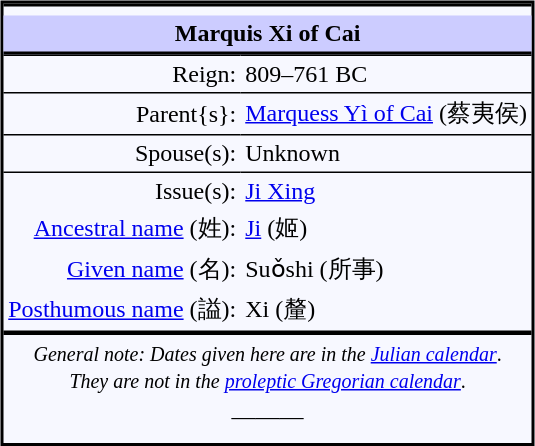<table cellpadding=3px cellspacing=0px bgcolor=#f7f8ff style="float:right; border:2px solid; margin:5px">
<tr>
<td colspan=2 align=center style="border-top:2px solid"></td>
</tr>
<tr>
<th align=center style="background:#ccf; border-bottom:2px solid" colspan=2>Marquis Xi of Cai</th>
</tr>
<tr>
<td align=right style="border-top:1px solid">Reign:</td>
<td style="border-top:1px solid">809–761 BC</td>
</tr>
<tr>
<td align=right style="border-top:1px solid">Parent{s}:</td>
<td style="border-top:1px solid"><a href='#'>Marquess Yì of Cai</a> (蔡夷侯)</td>
</tr>
<tr>
<td align=right style="border-top:1px solid">Spouse(s):</td>
<td style="border-top:1px solid">Unknown</td>
</tr>
<tr>
<td align=right style="border-top:1px solid">Issue(s):</td>
<td style="border-top:1px solid"><a href='#'>Ji Xing</a></td>
</tr>
<tr>
<td align="right"><a href='#'>Ancestral name</a> (姓):</td>
<td><a href='#'>Ji</a> (姬)</td>
</tr>
<tr>
<td align="right"><a href='#'>Given name</a> (名):</td>
<td>Suǒshi (所事)</td>
</tr>
<tr>
<td align="right" nowrap="nowrap"><a href='#'>Posthumous name</a> (謚):</td>
<td>Xi (釐)</td>
</tr>
<tr>
<td colspan=2 align=center style="border-top:3px solid"><small><em>General note: Dates given here are in the <a href='#'>Julian calendar</a></em>.<br><em>They are not in the <a href='#'>proleptic Gregorian calendar</a></em>.</small></td>
</tr>
<tr>
<td colspan=2 align=center>———</td>
</tr>
<tr>
<td></td>
</tr>
<tr>
</tr>
</table>
